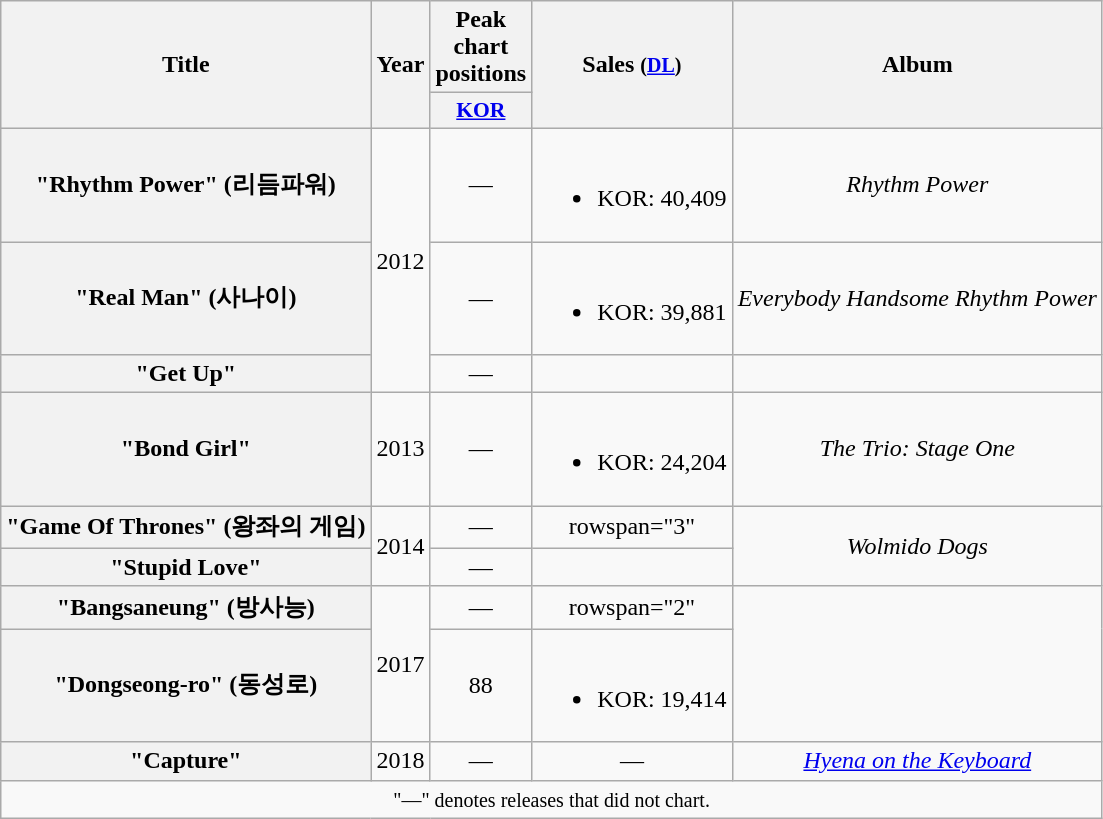<table class="wikitable plainrowheaders" style="text-align:center;">
<tr>
<th scope="col" rowspan="2">Title</th>
<th scope="col" rowspan="2">Year</th>
<th scope="col" colspan="1">Peak chart positions</th>
<th scope="col" rowspan="2">Sales <small>(<a href='#'>DL</a>)</small></th>
<th scope="col" rowspan="2">Album</th>
</tr>
<tr>
<th scope="col" style="width:3.5em;font-size:90%;"><a href='#'>KOR</a><br></th>
</tr>
<tr>
<th scope="row">"Rhythm Power" (리듬파워)</th>
<td rowspan="3">2012</td>
<td>—</td>
<td><br><ul><li>KOR: 40,409</li></ul></td>
<td><em>Rhythm Power</em></td>
</tr>
<tr>
<th scope="row">"Real Man" (사나이)</th>
<td>—</td>
<td><br><ul><li>KOR: 39,881</li></ul></td>
<td><em>Everybody Handsome Rhythm Power</em></td>
</tr>
<tr>
<th scope="row">"Get Up"<br></th>
<td>—</td>
<td></td>
<td></td>
</tr>
<tr>
<th scope="row">"Bond Girl"<br></th>
<td>2013</td>
<td>—</td>
<td><br><ul><li>KOR: 24,204</li></ul></td>
<td><em>The Trio: Stage One</em></td>
</tr>
<tr>
<th scope="row">"Game Of Thrones" (왕좌의 게임)</th>
<td rowspan="2">2014</td>
<td>—</td>
<td>rowspan="3" </td>
<td rowspan="2"><em>Wolmido Dogs</em></td>
</tr>
<tr>
<th scope="row">"Stupid Love"<br></th>
<td>—</td>
</tr>
<tr>
<th scope="row">"Bangsaneung" (방사능)</th>
<td rowspan="2">2017</td>
<td>—</td>
<td>rowspan="2" </td>
</tr>
<tr>
<th scope="row">"Dongseong-ro" (동성로)<br></th>
<td>88</td>
<td><br><ul><li>KOR: 19,414</li></ul></td>
</tr>
<tr>
<th scope="row">"Capture"<br></th>
<td>2018</td>
<td>—</td>
<td>—</td>
<td><em><a href='#'>Hyena on the Keyboard</a></em></td>
</tr>
<tr>
<td colspan="5" align="center"><small>"—" denotes releases that did not chart.</small></td>
</tr>
</table>
